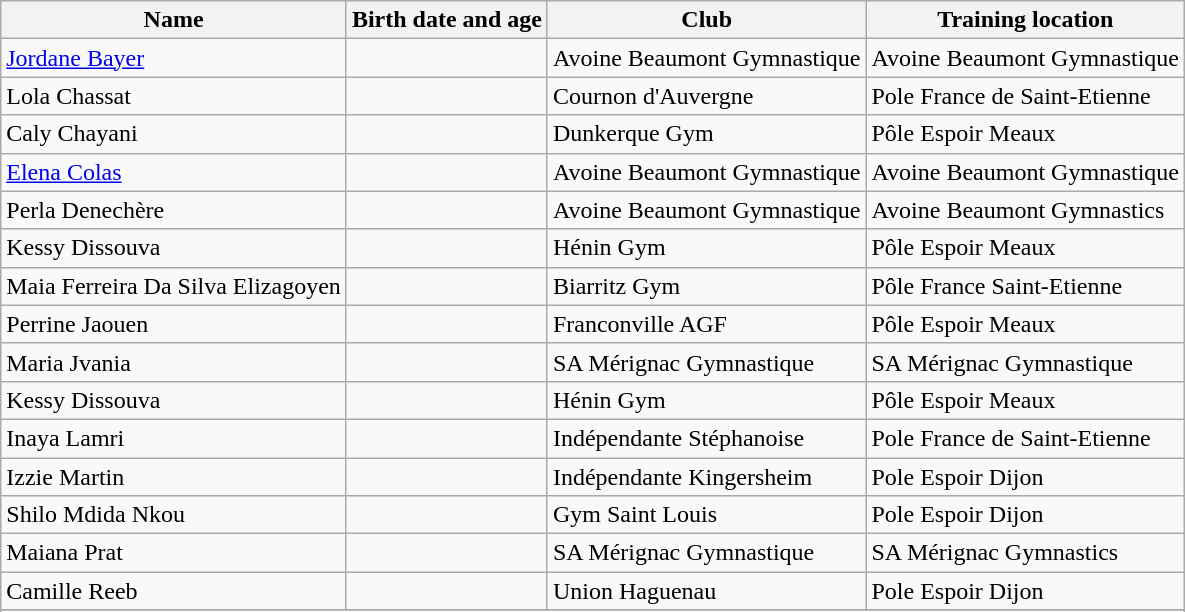<table class="wikitable sortable">
<tr>
<th>Name</th>
<th>Birth date and age</th>
<th>Club</th>
<th>Training location</th>
</tr>
<tr>
<td><a href='#'>Jordane Bayer</a></td>
<td></td>
<td>Avoine Beaumont Gymnastique</td>
<td>Avoine Beaumont Gymnastique</td>
</tr>
<tr>
<td>Lola Chassat</td>
<td></td>
<td>Cournon d'Auvergne</td>
<td>Pole France de Saint-Etienne</td>
</tr>
<tr>
<td>Caly Chayani</td>
<td></td>
<td>Dunkerque Gym</td>
<td>Pôle Espoir Meaux</td>
</tr>
<tr>
<td><a href='#'>Elena Colas</a></td>
<td></td>
<td>Avoine Beaumont Gymnastique</td>
<td>Avoine Beaumont Gymnastique</td>
</tr>
<tr>
<td>Perla Denechère</td>
<td></td>
<td>Avoine Beaumont Gymnastique</td>
<td>Avoine Beaumont Gymnastics</td>
</tr>
<tr>
<td>Kessy Dissouva</td>
<td></td>
<td>Hénin Gym</td>
<td>Pôle Espoir Meaux</td>
</tr>
<tr>
<td>Maia Ferreira Da Silva Elizagoyen</td>
<td></td>
<td>Biarritz Gym</td>
<td>Pôle France Saint-Etienne</td>
</tr>
<tr>
<td>Perrine Jaouen</td>
<td></td>
<td>Franconville AGF</td>
<td>Pôle Espoir Meaux</td>
</tr>
<tr>
<td>Maria Jvania</td>
<td></td>
<td>SA Mérignac Gymnastique</td>
<td>SA Mérignac Gymnastique</td>
</tr>
<tr>
<td>Kessy Dissouva</td>
<td></td>
<td>Hénin Gym</td>
<td>Pôle Espoir Meaux</td>
</tr>
<tr>
<td>Inaya Lamri</td>
<td></td>
<td>Indépendante Stéphanoise</td>
<td>Pole France de Saint-Etienne</td>
</tr>
<tr>
<td>Izzie Martin</td>
<td></td>
<td>Indépendante Kingersheim</td>
<td>Pole Espoir Dijon</td>
</tr>
<tr>
<td>Shilo Mdida Nkou</td>
<td></td>
<td>Gym Saint Louis</td>
<td>Pole Espoir Dijon</td>
</tr>
<tr>
<td>Maiana Prat</td>
<td></td>
<td>SA Mérignac Gymnastique</td>
<td>SA Mérignac Gymnastics</td>
</tr>
<tr>
<td>Camille Reeb</td>
<td></td>
<td>Union Haguenau</td>
<td>Pole Espoir Dijon</td>
</tr>
<tr>
</tr>
<tr>
</tr>
<tr>
</tr>
</table>
